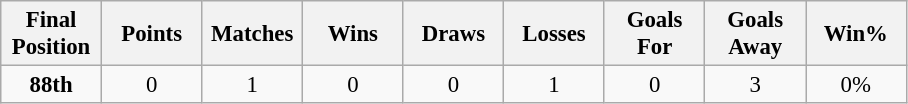<table class="wikitable" style="font-size: 95%; text-align: center;">
<tr>
<th width=60>Final Position</th>
<th width=60>Points</th>
<th width=60>Matches</th>
<th width=60>Wins</th>
<th width=60>Draws</th>
<th width=60>Losses</th>
<th width=60>Goals For</th>
<th width=60>Goals Away</th>
<th width=60>Win%</th>
</tr>
<tr>
<td><strong>88th</strong></td>
<td>0</td>
<td>1</td>
<td>0</td>
<td>0</td>
<td>1</td>
<td>0</td>
<td>3</td>
<td>0%</td>
</tr>
</table>
